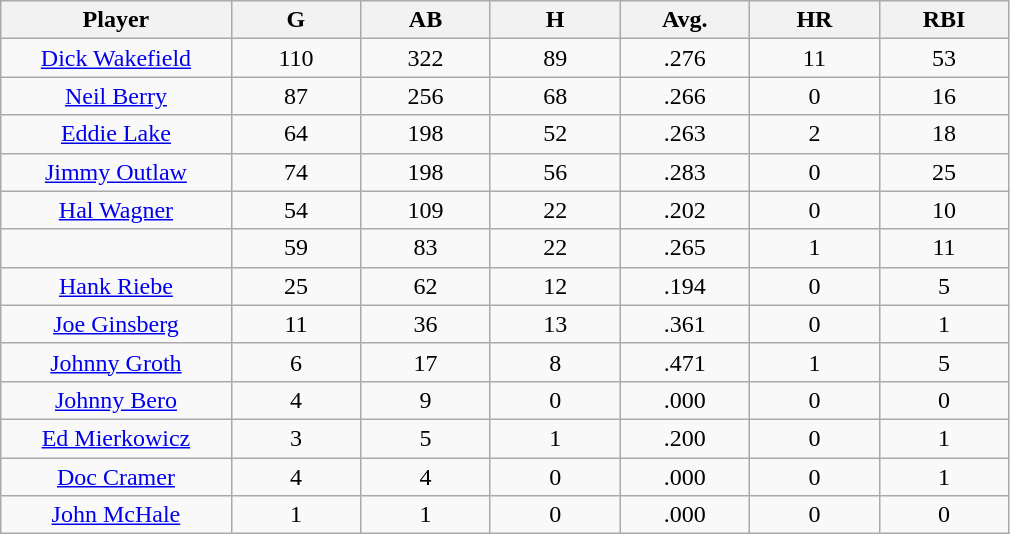<table class="wikitable sortable">
<tr>
<th bgcolor="#DDDDFF" width="16%">Player</th>
<th bgcolor="#DDDDFF" width="9%">G</th>
<th bgcolor="#DDDDFF" width="9%">AB</th>
<th bgcolor="#DDDDFF" width="9%">H</th>
<th bgcolor="#DDDDFF" width="9%">Avg.</th>
<th bgcolor="#DDDDFF" width="9%">HR</th>
<th bgcolor="#DDDDFF" width="9%">RBI</th>
</tr>
<tr align="center">
<td><a href='#'>Dick Wakefield</a></td>
<td>110</td>
<td>322</td>
<td>89</td>
<td>.276</td>
<td>11</td>
<td>53</td>
</tr>
<tr align="center">
<td><a href='#'>Neil Berry</a></td>
<td>87</td>
<td>256</td>
<td>68</td>
<td>.266</td>
<td>0</td>
<td>16</td>
</tr>
<tr align="center">
<td><a href='#'>Eddie Lake</a></td>
<td>64</td>
<td>198</td>
<td>52</td>
<td>.263</td>
<td>2</td>
<td>18</td>
</tr>
<tr align="center">
<td><a href='#'>Jimmy Outlaw</a></td>
<td>74</td>
<td>198</td>
<td>56</td>
<td>.283</td>
<td>0</td>
<td>25</td>
</tr>
<tr align="center">
<td><a href='#'>Hal Wagner</a></td>
<td>54</td>
<td>109</td>
<td>22</td>
<td>.202</td>
<td>0</td>
<td>10</td>
</tr>
<tr align="center">
<td></td>
<td>59</td>
<td>83</td>
<td>22</td>
<td>.265</td>
<td>1</td>
<td>11</td>
</tr>
<tr align="center">
<td><a href='#'>Hank Riebe</a></td>
<td>25</td>
<td>62</td>
<td>12</td>
<td>.194</td>
<td>0</td>
<td>5</td>
</tr>
<tr align="center">
<td><a href='#'>Joe Ginsberg</a></td>
<td>11</td>
<td>36</td>
<td>13</td>
<td>.361</td>
<td>0</td>
<td>1</td>
</tr>
<tr align="center">
<td><a href='#'>Johnny Groth</a></td>
<td>6</td>
<td>17</td>
<td>8</td>
<td>.471</td>
<td>1</td>
<td>5</td>
</tr>
<tr align="center">
<td><a href='#'>Johnny Bero</a></td>
<td>4</td>
<td>9</td>
<td>0</td>
<td>.000</td>
<td>0</td>
<td>0</td>
</tr>
<tr align="center">
<td><a href='#'>Ed Mierkowicz</a></td>
<td>3</td>
<td>5</td>
<td>1</td>
<td>.200</td>
<td>0</td>
<td>1</td>
</tr>
<tr align="center">
<td><a href='#'>Doc Cramer</a></td>
<td>4</td>
<td>4</td>
<td>0</td>
<td>.000</td>
<td>0</td>
<td>1</td>
</tr>
<tr align="center">
<td><a href='#'>John McHale</a></td>
<td>1</td>
<td>1</td>
<td>0</td>
<td>.000</td>
<td>0</td>
<td>0</td>
</tr>
</table>
